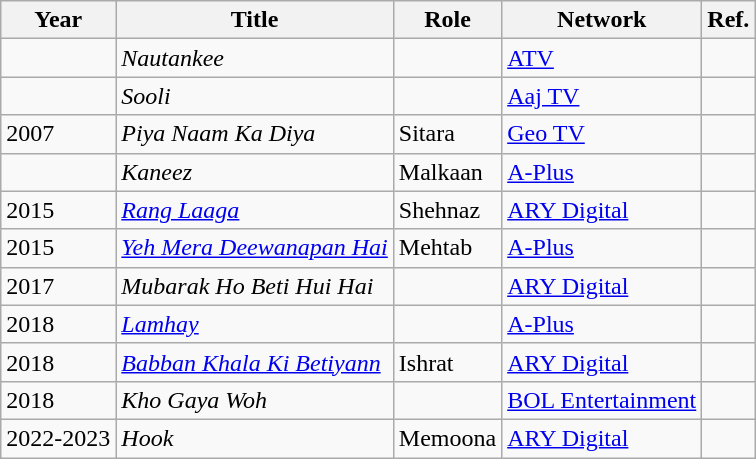<table class="wikitable">
<tr>
<th>Year</th>
<th>Title</th>
<th>Role</th>
<th>Network</th>
<th>Ref.</th>
</tr>
<tr>
<td></td>
<td><em>Nautankee</em></td>
<td></td>
<td><a href='#'>ATV</a></td>
<td></td>
</tr>
<tr>
<td></td>
<td><em>Sooli</em></td>
<td></td>
<td><a href='#'>Aaj TV</a></td>
<td></td>
</tr>
<tr>
<td>2007</td>
<td><em>Piya Naam Ka Diya</em></td>
<td>Sitara</td>
<td><a href='#'>Geo TV</a></td>
<td></td>
</tr>
<tr>
<td></td>
<td><em>Kaneez</em></td>
<td>Malkaan</td>
<td><a href='#'>A-Plus</a></td>
<td></td>
</tr>
<tr>
<td>2015</td>
<td><em><a href='#'>Rang Laaga</a></em></td>
<td>Shehnaz</td>
<td><a href='#'>ARY Digital</a></td>
<td></td>
</tr>
<tr>
<td>2015</td>
<td><em><a href='#'>Yeh Mera Deewanapan Hai</a></em></td>
<td>Mehtab</td>
<td><a href='#'>A-Plus</a></td>
<td></td>
</tr>
<tr>
<td>2017</td>
<td><em>Mubarak Ho Beti Hui Hai</em></td>
<td></td>
<td><a href='#'>ARY Digital</a></td>
<td></td>
</tr>
<tr>
<td>2018</td>
<td><em><a href='#'>Lamhay</a></em></td>
<td></td>
<td><a href='#'>A-Plus</a></td>
<td></td>
</tr>
<tr>
<td>2018</td>
<td><em><a href='#'>Babban Khala Ki Betiyann</a></em></td>
<td>Ishrat</td>
<td><a href='#'>ARY Digital</a></td>
<td></td>
</tr>
<tr>
<td>2018</td>
<td><em>Kho Gaya Woh</em></td>
<td></td>
<td><a href='#'>BOL Entertainment</a></td>
<td></td>
</tr>
<tr>
<td>2022-2023</td>
<td><em>Hook</em></td>
<td>Memoona</td>
<td><a href='#'>ARY Digital</a></td>
<td></td>
</tr>
</table>
